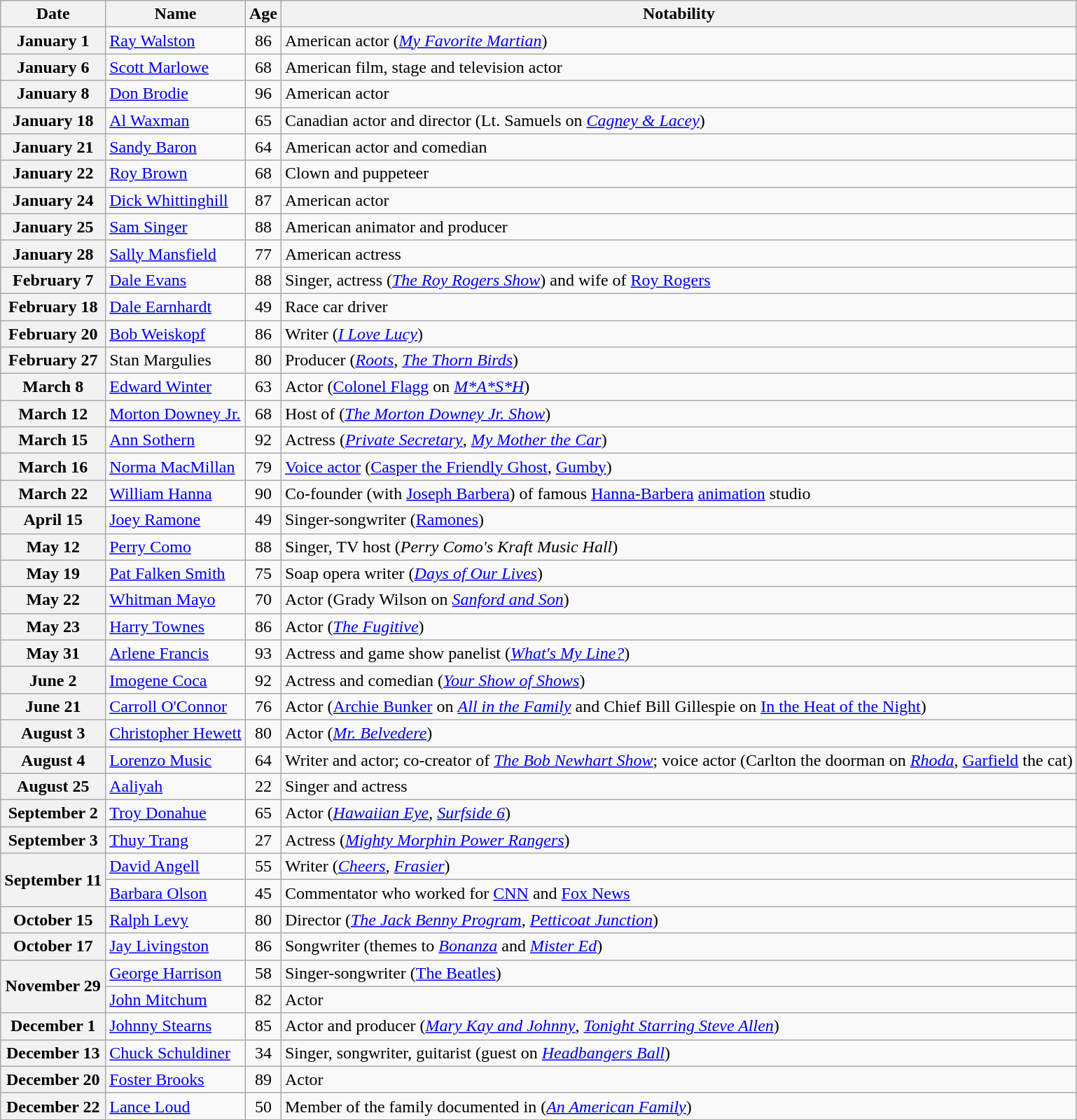<table class="wikitable sortable">
<tr ">
<th>Date</th>
<th>Name</th>
<th>Age</th>
<th class="unsortable">Notability</th>
</tr>
<tr>
<th>January 1</th>
<td><a href='#'>Ray Walston</a></td>
<td align="center">86</td>
<td>American actor (<em><a href='#'>My Favorite Martian</a></em>)</td>
</tr>
<tr>
<th>January 6</th>
<td><a href='#'>Scott Marlowe</a></td>
<td align="center">68</td>
<td>American film, stage and television actor</td>
</tr>
<tr>
<th>January 8</th>
<td><a href='#'>Don Brodie</a></td>
<td align="center">96</td>
<td>American actor</td>
</tr>
<tr>
<th>January 18</th>
<td><a href='#'>Al Waxman</a></td>
<td align="center">65</td>
<td>Canadian actor and director (Lt. Samuels on <em><a href='#'>Cagney & Lacey</a></em>)</td>
</tr>
<tr>
<th>January 21</th>
<td><a href='#'>Sandy Baron</a></td>
<td align="center">64</td>
<td>American actor and comedian</td>
</tr>
<tr>
<th>January 22</th>
<td><a href='#'>Roy Brown</a></td>
<td align="center">68</td>
<td>Clown and puppeteer</td>
</tr>
<tr>
<th>January 24</th>
<td><a href='#'>Dick Whittinghill</a></td>
<td align="center">87</td>
<td>American actor</td>
</tr>
<tr>
<th>January 25</th>
<td><a href='#'>Sam Singer</a></td>
<td align="center">88</td>
<td>American animator and producer</td>
</tr>
<tr>
<th>January 28</th>
<td><a href='#'>Sally Mansfield</a></td>
<td align="center">77</td>
<td>American actress</td>
</tr>
<tr>
<th>February 7</th>
<td><a href='#'>Dale Evans</a></td>
<td align="center">88</td>
<td>Singer, actress (<em><a href='#'>The Roy Rogers Show</a></em>) and wife of <a href='#'>Roy Rogers</a></td>
</tr>
<tr>
<th>February 18</th>
<td><a href='#'>Dale Earnhardt</a></td>
<td align="center">49</td>
<td>Race car driver</td>
</tr>
<tr>
<th>February 20</th>
<td><a href='#'>Bob Weiskopf</a></td>
<td align="center">86</td>
<td>Writer (<em><a href='#'>I Love Lucy</a></em>)</td>
</tr>
<tr>
<th>February 27</th>
<td>Stan Margulies</td>
<td align="center">80</td>
<td>Producer (<em><a href='#'>Roots</a></em>, <em><a href='#'>The Thorn Birds</a></em>)</td>
</tr>
<tr>
<th>March 8</th>
<td><a href='#'>Edward Winter</a></td>
<td align="center">63</td>
<td>Actor (<a href='#'>Colonel Flagg</a> on <em><a href='#'>M*A*S*H</a></em>)</td>
</tr>
<tr>
<th>March 12</th>
<td><a href='#'>Morton Downey Jr.</a></td>
<td align="center">68</td>
<td>Host of (<em><a href='#'>The Morton Downey Jr. Show</a></em>)</td>
</tr>
<tr>
<th>March 15</th>
<td><a href='#'>Ann Sothern</a></td>
<td align="center">92</td>
<td>Actress (<em><a href='#'>Private Secretary</a></em>, <em><a href='#'>My Mother the Car</a></em>)</td>
</tr>
<tr>
<th>March 16</th>
<td><a href='#'>Norma MacMillan</a></td>
<td align="center">79</td>
<td><a href='#'>Voice actor</a> (<a href='#'>Casper the Friendly Ghost</a>, <a href='#'>Gumby</a>)</td>
</tr>
<tr>
<th>March 22</th>
<td><a href='#'>William Hanna</a></td>
<td align="center">90</td>
<td>Co-founder (with <a href='#'>Joseph Barbera</a>) of famous <a href='#'>Hanna-Barbera</a> <a href='#'>animation</a> studio</td>
</tr>
<tr>
<th>April 15</th>
<td><a href='#'>Joey Ramone</a></td>
<td align="center">49</td>
<td>Singer-songwriter (<a href='#'>Ramones</a>)</td>
</tr>
<tr>
<th>May 12</th>
<td><a href='#'>Perry Como</a></td>
<td align="center">88</td>
<td>Singer, TV host (<em>Perry Como's Kraft Music Hall</em>)</td>
</tr>
<tr>
<th>May 19</th>
<td><a href='#'>Pat Falken Smith</a></td>
<td align="center">75</td>
<td>Soap opera writer (<em><a href='#'>Days of Our Lives</a></em>)</td>
</tr>
<tr>
<th>May 22</th>
<td><a href='#'>Whitman Mayo</a></td>
<td align="center">70</td>
<td>Actor (Grady Wilson on <em><a href='#'>Sanford and Son</a></em>)</td>
</tr>
<tr>
<th>May 23</th>
<td><a href='#'>Harry Townes</a></td>
<td align="center">86</td>
<td>Actor (<em><a href='#'>The Fugitive</a></em>)</td>
</tr>
<tr>
<th>May 31</th>
<td><a href='#'>Arlene Francis</a></td>
<td align="center">93</td>
<td>Actress and game show panelist (<em><a href='#'>What's My Line?</a></em>)</td>
</tr>
<tr>
<th>June 2</th>
<td><a href='#'>Imogene Coca</a></td>
<td align="center">92</td>
<td>Actress and comedian (<em><a href='#'>Your Show of Shows</a></em>)</td>
</tr>
<tr>
<th>June 21</th>
<td><a href='#'>Carroll O'Connor</a></td>
<td align="center">76</td>
<td>Actor (<a href='#'>Archie Bunker</a> on <em><a href='#'>All in the Family</a></em> and Chief Bill Gillespie on <em><a href='#'></em>In the Heat of the Night<em></a></em>)</td>
</tr>
<tr>
<th>August 3</th>
<td><a href='#'>Christopher Hewett</a></td>
<td align="center">80</td>
<td>Actor (<em><a href='#'>Mr. Belvedere</a></em>)</td>
</tr>
<tr>
<th>August 4</th>
<td><a href='#'>Lorenzo Music</a></td>
<td align="center">64</td>
<td>Writer and actor; co-creator of <em><a href='#'>The Bob Newhart Show</a></em>; voice actor (Carlton the doorman on <em><a href='#'>Rhoda</a></em>, <a href='#'>Garfield</a> the cat)</td>
</tr>
<tr>
<th>August 25</th>
<td><a href='#'>Aaliyah</a></td>
<td align="center">22</td>
<td>Singer and actress</td>
</tr>
<tr>
<th>September 2</th>
<td><a href='#'>Troy Donahue</a></td>
<td align="center">65</td>
<td>Actor (<em><a href='#'>Hawaiian Eye</a></em>, <em><a href='#'>Surfside 6</a></em>)</td>
</tr>
<tr>
<th>September 3</th>
<td><a href='#'>Thuy Trang</a></td>
<td align="center">27</td>
<td>Actress (<em><a href='#'>Mighty Morphin Power Rangers</a></em>)</td>
</tr>
<tr>
<th rowspan="2">September 11</th>
<td><a href='#'>David Angell</a></td>
<td align="center">55</td>
<td>Writer (<em><a href='#'>Cheers</a></em>, <em><a href='#'>Frasier</a></em>)</td>
</tr>
<tr>
<td><a href='#'>Barbara Olson</a></td>
<td align="center">45</td>
<td>Commentator who worked for <a href='#'>CNN</a> and <a href='#'>Fox News</a></td>
</tr>
<tr>
<th>October 15</th>
<td><a href='#'>Ralph Levy</a></td>
<td align="center">80</td>
<td>Director (<em><a href='#'>The Jack Benny Program</a></em>, <em><a href='#'>Petticoat Junction</a></em>)</td>
</tr>
<tr>
<th>October 17</th>
<td><a href='#'>Jay Livingston</a></td>
<td align="center">86</td>
<td>Songwriter (themes to <em><a href='#'>Bonanza</a></em> and <em><a href='#'>Mister Ed</a></em>)</td>
</tr>
<tr>
<th rowspan="2">November 29</th>
<td><a href='#'>George Harrison</a></td>
<td align="center">58</td>
<td>Singer-songwriter (<a href='#'>The Beatles</a>)</td>
</tr>
<tr>
<td><a href='#'>John Mitchum</a></td>
<td align="center">82</td>
<td>Actor</td>
</tr>
<tr>
<th>December 1</th>
<td><a href='#'>Johnny Stearns</a></td>
<td align="center">85</td>
<td>Actor and producer (<em><a href='#'>Mary Kay and Johnny</a></em>, <em><a href='#'>Tonight Starring Steve Allen</a></em>)</td>
</tr>
<tr>
<th>December 13</th>
<td><a href='#'>Chuck Schuldiner</a></td>
<td align="center">34</td>
<td>Singer, songwriter, guitarist (guest on <em><a href='#'>Headbangers Ball</a></em>)</td>
</tr>
<tr>
<th>December 20</th>
<td><a href='#'>Foster Brooks</a></td>
<td align="center">89</td>
<td>Actor</td>
</tr>
<tr>
<th>December 22</th>
<td><a href='#'>Lance Loud</a></td>
<td align="center">50</td>
<td>Member of the family documented in (<em><a href='#'>An American Family</a></em>)</td>
</tr>
</table>
